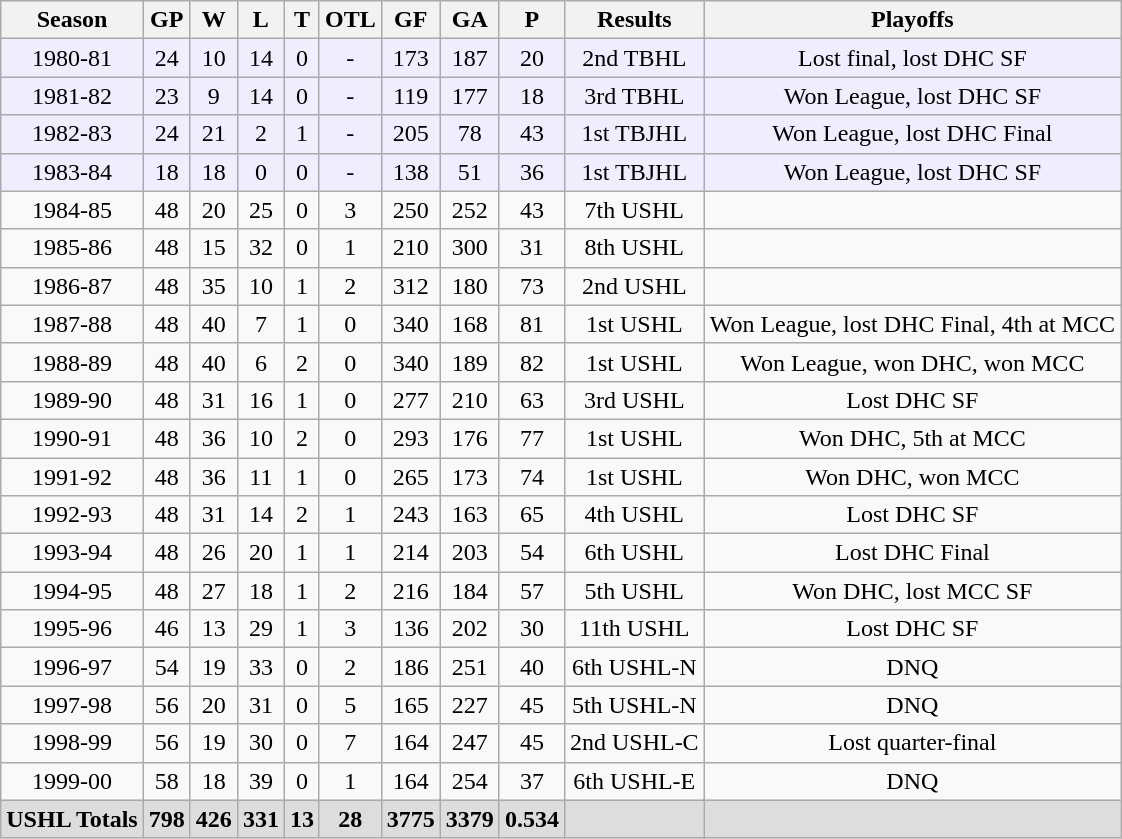<table class="wikitable" style="text-align:center;">
<tr>
<th>Season</th>
<th>GP</th>
<th>W</th>
<th>L</th>
<th>T</th>
<th>OTL</th>
<th>GF</th>
<th>GA</th>
<th>P</th>
<th>Results</th>
<th>Playoffs</th>
</tr>
<tr bgcolor="#eeeeff">
<td>1980-81</td>
<td>24</td>
<td>10</td>
<td>14</td>
<td>0</td>
<td>-</td>
<td>173</td>
<td>187</td>
<td>20</td>
<td>2nd TBHL</td>
<td>Lost final, lost DHC SF</td>
</tr>
<tr bgcolor="#eeeeff">
<td>1981-82</td>
<td>23</td>
<td>9</td>
<td>14</td>
<td>0</td>
<td>-</td>
<td>119</td>
<td>177</td>
<td>18</td>
<td>3rd TBHL</td>
<td>Won League, lost DHC SF</td>
</tr>
<tr bgcolor="#eeeeff">
<td>1982-83</td>
<td>24</td>
<td>21</td>
<td>2</td>
<td>1</td>
<td>-</td>
<td>205</td>
<td>78</td>
<td>43</td>
<td>1st TBJHL</td>
<td>Won League, lost DHC Final</td>
</tr>
<tr bgcolor="#eeeeff">
<td>1983-84</td>
<td>18</td>
<td>18</td>
<td>0</td>
<td>0</td>
<td>-</td>
<td>138</td>
<td>51</td>
<td>36</td>
<td>1st TBJHL</td>
<td>Won League, lost DHC SF</td>
</tr>
<tr>
<td>1984-85</td>
<td>48</td>
<td>20</td>
<td>25</td>
<td>0</td>
<td>3</td>
<td>250</td>
<td>252</td>
<td>43</td>
<td>7th USHL</td>
<td></td>
</tr>
<tr>
<td>1985-86</td>
<td>48</td>
<td>15</td>
<td>32</td>
<td>0</td>
<td>1</td>
<td>210</td>
<td>300</td>
<td>31</td>
<td>8th USHL</td>
<td></td>
</tr>
<tr>
<td>1986-87</td>
<td>48</td>
<td>35</td>
<td>10</td>
<td>1</td>
<td>2</td>
<td>312</td>
<td>180</td>
<td>73</td>
<td>2nd USHL</td>
<td></td>
</tr>
<tr>
<td>1987-88</td>
<td>48</td>
<td>40</td>
<td>7</td>
<td>1</td>
<td>0</td>
<td>340</td>
<td>168</td>
<td>81</td>
<td>1st USHL</td>
<td>Won League, lost DHC Final, 4th at MCC</td>
</tr>
<tr>
<td>1988-89</td>
<td>48</td>
<td>40</td>
<td>6</td>
<td>2</td>
<td>0</td>
<td>340</td>
<td>189</td>
<td>82</td>
<td>1st USHL</td>
<td>Won League, won DHC, won MCC</td>
</tr>
<tr>
<td>1989-90</td>
<td>48</td>
<td>31</td>
<td>16</td>
<td>1</td>
<td>0</td>
<td>277</td>
<td>210</td>
<td>63</td>
<td>3rd USHL</td>
<td>Lost DHC SF</td>
</tr>
<tr>
<td>1990-91</td>
<td>48</td>
<td>36</td>
<td>10</td>
<td>2</td>
<td>0</td>
<td>293</td>
<td>176</td>
<td>77</td>
<td>1st USHL</td>
<td>Won DHC, 5th at MCC</td>
</tr>
<tr>
<td>1991-92</td>
<td>48</td>
<td>36</td>
<td>11</td>
<td>1</td>
<td>0</td>
<td>265</td>
<td>173</td>
<td>74</td>
<td>1st USHL</td>
<td>Won DHC, won MCC</td>
</tr>
<tr>
<td>1992-93</td>
<td>48</td>
<td>31</td>
<td>14</td>
<td>2</td>
<td>1</td>
<td>243</td>
<td>163</td>
<td>65</td>
<td>4th USHL</td>
<td>Lost DHC SF</td>
</tr>
<tr>
<td>1993-94</td>
<td>48</td>
<td>26</td>
<td>20</td>
<td>1</td>
<td>1</td>
<td>214</td>
<td>203</td>
<td>54</td>
<td>6th USHL</td>
<td>Lost DHC Final</td>
</tr>
<tr>
<td>1994-95</td>
<td>48</td>
<td>27</td>
<td>18</td>
<td>1</td>
<td>2</td>
<td>216</td>
<td>184</td>
<td>57</td>
<td>5th USHL</td>
<td>Won DHC, lost MCC SF</td>
</tr>
<tr>
<td>1995-96</td>
<td>46</td>
<td>13</td>
<td>29</td>
<td>1</td>
<td>3</td>
<td>136</td>
<td>202</td>
<td>30</td>
<td>11th USHL</td>
<td>Lost DHC SF</td>
</tr>
<tr>
<td>1996-97</td>
<td>54</td>
<td>19</td>
<td>33</td>
<td>0</td>
<td>2</td>
<td>186</td>
<td>251</td>
<td>40</td>
<td>6th USHL-N</td>
<td>DNQ</td>
</tr>
<tr>
<td>1997-98</td>
<td>56</td>
<td>20</td>
<td>31</td>
<td>0</td>
<td>5</td>
<td>165</td>
<td>227</td>
<td>45</td>
<td>5th USHL-N</td>
<td>DNQ</td>
</tr>
<tr>
<td>1998-99</td>
<td>56</td>
<td>19</td>
<td>30</td>
<td>0</td>
<td>7</td>
<td>164</td>
<td>247</td>
<td>45</td>
<td>2nd USHL-C</td>
<td>Lost quarter-final</td>
</tr>
<tr>
<td>1999-00</td>
<td>58</td>
<td>18</td>
<td>39</td>
<td>0</td>
<td>1</td>
<td>164</td>
<td>254</td>
<td>37</td>
<td>6th USHL-E</td>
<td>DNQ</td>
</tr>
<tr style="background:#dddddd">
<td><strong>USHL Totals</strong></td>
<td><strong>798</strong></td>
<td><strong>426</strong></td>
<td><strong>331</strong></td>
<td><strong>13</strong></td>
<td><strong>28</strong></td>
<td><strong>3775</strong></td>
<td><strong>3379</strong></td>
<td><strong>0.534</strong></td>
<td></td>
<td></td>
</tr>
</table>
